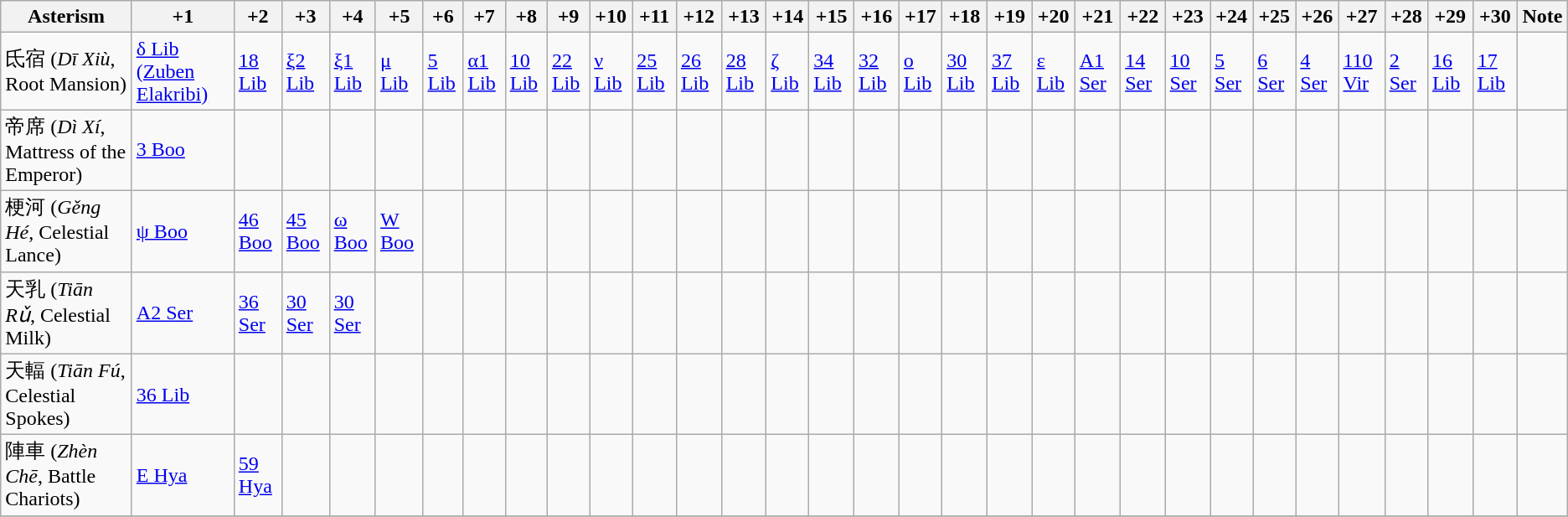<table class = "wikitable">
<tr>
<th>Asterism</th>
<th>+1</th>
<th>+2</th>
<th>+3</th>
<th>+4</th>
<th>+5</th>
<th>+6</th>
<th>+7</th>
<th>+8</th>
<th>+9</th>
<th>+10</th>
<th>+11</th>
<th>+12</th>
<th>+13</th>
<th>+14</th>
<th>+15</th>
<th>+16</th>
<th>+17</th>
<th>+18</th>
<th>+19</th>
<th>+20</th>
<th>+21</th>
<th>+22</th>
<th>+23</th>
<th>+24</th>
<th>+25</th>
<th>+26</th>
<th>+27</th>
<th>+28</th>
<th>+29</th>
<th>+30</th>
<th>Note</th>
</tr>
<tr>
<td>氐宿 (<em>Dī Xiù</em>, Root Mansion)</td>
<td><a href='#'>δ Lib (Zuben Elakribi)</a></td>
<td><a href='#'>18 Lib</a></td>
<td><a href='#'>ξ2 Lib</a></td>
<td><a href='#'>ξ1 Lib</a></td>
<td><a href='#'>μ Lib</a></td>
<td><a href='#'>5 Lib</a></td>
<td><a href='#'>α1 Lib</a></td>
<td><a href='#'>10 Lib</a></td>
<td><a href='#'>22 Lib</a></td>
<td><a href='#'>ν Lib</a></td>
<td><a href='#'>25 Lib</a></td>
<td><a href='#'>26 Lib</a></td>
<td><a href='#'>28 Lib</a></td>
<td><a href='#'>ζ Lib</a></td>
<td><a href='#'>34 Lib</a></td>
<td><a href='#'>32 Lib</a></td>
<td><a href='#'>ο Lib</a></td>
<td><a href='#'>30 Lib</a></td>
<td><a href='#'>37 Lib</a></td>
<td><a href='#'>ε Lib</a></td>
<td><a href='#'>A1 Ser</a></td>
<td><a href='#'>14 Ser</a></td>
<td><a href='#'>10 Ser</a></td>
<td><a href='#'>5 Ser</a></td>
<td><a href='#'>6 Ser</a></td>
<td><a href='#'>4 Ser</a></td>
<td><a href='#'>110 Vir</a></td>
<td><a href='#'>2 Ser</a></td>
<td><a href='#'>16 Lib</a></td>
<td><a href='#'>17 Lib</a></td>
<td></td>
</tr>
<tr>
<td>帝席 (<em>Dì Xí</em>, Mattress of the Emperor)</td>
<td><a href='#'>3 Boo</a></td>
<td></td>
<td></td>
<td></td>
<td></td>
<td></td>
<td></td>
<td></td>
<td></td>
<td></td>
<td></td>
<td></td>
<td></td>
<td></td>
<td></td>
<td></td>
<td></td>
<td></td>
<td></td>
<td></td>
<td></td>
<td></td>
<td></td>
<td></td>
<td></td>
<td></td>
<td></td>
<td></td>
<td></td>
<td></td>
<td></td>
</tr>
<tr>
<td>梗河 (<em>Gěng Hé</em>, Celestial Lance)</td>
<td><a href='#'>ψ Boo</a></td>
<td><a href='#'>46 Boo</a></td>
<td><a href='#'>45 Boo</a></td>
<td><a href='#'>ω Boo</a></td>
<td><a href='#'>W Boo</a></td>
<td></td>
<td></td>
<td></td>
<td></td>
<td></td>
<td></td>
<td></td>
<td></td>
<td></td>
<td></td>
<td></td>
<td></td>
<td></td>
<td></td>
<td></td>
<td></td>
<td></td>
<td></td>
<td></td>
<td></td>
<td></td>
<td></td>
<td></td>
<td></td>
<td></td>
<td></td>
</tr>
<tr>
<td>天乳 (<em>Tiān Rǔ</em>, Celestial Milk)</td>
<td><a href='#'>A2 Ser</a></td>
<td><a href='#'>36 Ser</a></td>
<td><a href='#'>30 Ser</a></td>
<td><a href='#'>30 Ser</a></td>
<td></td>
<td></td>
<td></td>
<td></td>
<td></td>
<td></td>
<td></td>
<td></td>
<td></td>
<td></td>
<td></td>
<td></td>
<td></td>
<td></td>
<td></td>
<td></td>
<td></td>
<td></td>
<td></td>
<td></td>
<td></td>
<td></td>
<td></td>
<td></td>
<td></td>
<td></td>
<td></td>
</tr>
<tr>
<td>天輻 (<em>Tiān Fú</em>, Celestial Spokes)</td>
<td><a href='#'>36 Lib</a></td>
<td></td>
<td></td>
<td></td>
<td></td>
<td></td>
<td></td>
<td></td>
<td></td>
<td></td>
<td></td>
<td></td>
<td></td>
<td></td>
<td></td>
<td></td>
<td></td>
<td></td>
<td></td>
<td></td>
<td></td>
<td></td>
<td></td>
<td></td>
<td></td>
<td></td>
<td></td>
<td></td>
<td></td>
<td></td>
<td></td>
</tr>
<tr>
<td>陣車 (<em>Zhèn Chē</em>, Battle Chariots)</td>
<td><a href='#'>E Hya</a></td>
<td><a href='#'>59 Hya</a></td>
<td></td>
<td></td>
<td></td>
<td></td>
<td></td>
<td></td>
<td></td>
<td></td>
<td></td>
<td></td>
<td></td>
<td></td>
<td></td>
<td></td>
<td></td>
<td></td>
<td></td>
<td></td>
<td></td>
<td></td>
<td></td>
<td></td>
<td></td>
<td></td>
<td></td>
<td></td>
<td></td>
<td></td>
<td></td>
</tr>
<tr>
</tr>
</table>
